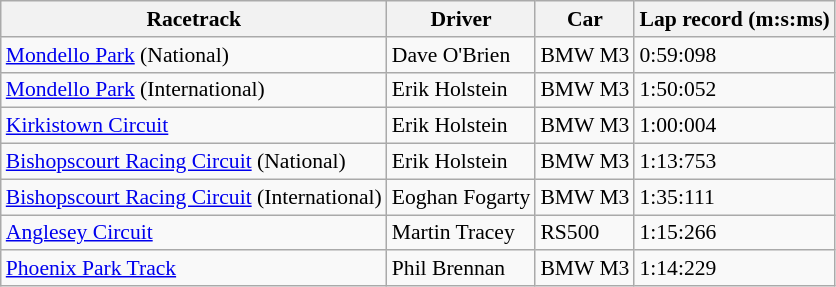<table class="wikitable" style="font-size: 90%">
<tr>
<th>Racetrack</th>
<th>Driver</th>
<th>Car</th>
<th>Lap record (m:s:ms)</th>
</tr>
<tr>
<td><a href='#'>Mondello Park</a> (National)</td>
<td>Dave O'Brien</td>
<td>BMW M3</td>
<td>0:59:098</td>
</tr>
<tr>
<td><a href='#'>Mondello Park</a> (International)</td>
<td>Erik Holstein</td>
<td>BMW M3</td>
<td>1:50:052</td>
</tr>
<tr>
<td><a href='#'>Kirkistown Circuit</a></td>
<td>Erik Holstein</td>
<td>BMW M3</td>
<td>1:00:004</td>
</tr>
<tr>
<td><a href='#'>Bishopscourt Racing Circuit</a> (National)</td>
<td>Erik Holstein</td>
<td>BMW M3</td>
<td>1:13:753</td>
</tr>
<tr>
<td><a href='#'>Bishopscourt Racing Circuit</a> (International)</td>
<td>Eoghan Fogarty</td>
<td>BMW M3</td>
<td>1:35:111</td>
</tr>
<tr>
<td><a href='#'>Anglesey Circuit</a></td>
<td>Martin Tracey</td>
<td>RS500</td>
<td>1:15:266</td>
</tr>
<tr>
<td><a href='#'>Phoenix Park Track</a></td>
<td>Phil Brennan</td>
<td>BMW M3</td>
<td>1:14:229</td>
</tr>
</table>
